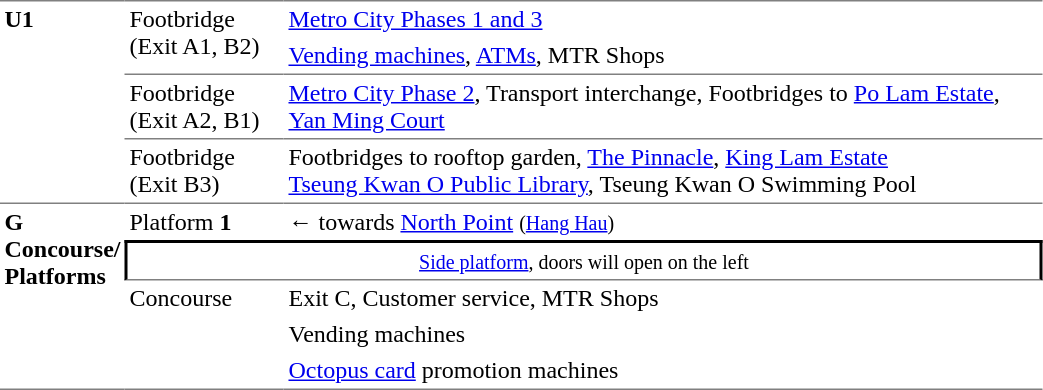<table border=0 cellspacing=0 cellpadding=3>
<tr>
<td rowspan="4" style="border-bottom:solid 1px gray; border-top:solid 1px gray; vertical-align:top;width:50px;"><strong>U1</strong></td>
<td rowspan="2" style="border-top:solid 1px gray; border-bottom:solid 1px gray; vertical-align:top;width:100px;">Footbridge<br>(Exit A1, B2)</td>
<td style="border-top:solid 1px gray; vertical-align:top;width:500px;"><a href='#'>Metro City Phases 1 and 3</a></td>
</tr>
<tr>
<td style="border-bottom:solid 1px gray;"><a href='#'>Vending machines</a>, <a href='#'>ATMs</a>, MTR Shops</td>
</tr>
<tr>
<td style="border-bottom:solid 1px gray;">Footbridge<br>(Exit A2, B1)</td>
<td style="border-bottom:solid 1px gray;"><a href='#'>Metro City Phase 2</a>, Transport interchange, Footbridges to <a href='#'>Po Lam Estate</a>, <a href='#'>Yan Ming Court</a></td>
</tr>
<tr>
<td style="border-bottom:solid 1px gray;">Footbridge<br>(Exit B3)</td>
<td style="border-bottom:solid 1px gray;">Footbridges to rooftop garden, <a href='#'>The Pinnacle</a>, <a href='#'>King Lam Estate</a><br><a href='#'>Tseung Kwan O Public Library</a>, Tseung Kwan O Swimming Pool</td>
</tr>
<tr>
<td rowspan="5" style="border-bottom:solid 1px gray; vertical-align:top;"><strong>G<br>Concourse/<br>Platforms</strong></td>
<td>Platform <span><strong>1</strong></span></td>
<td>← towards <a href='#'>North Point</a> <small>(<a href='#'>Hang Hau</a>)</small></td>
</tr>
<tr>
<td style="border-top:solid 2px black;border-right:solid 2px black;border-left:solid 2px black;border-bottom:solid 1px gray;text-align:center;" colspan=2><small><a href='#'>Side platform</a>, doors will open on the left</small></td>
</tr>
<tr>
<td rowspan="3" style="border-bottom:solid 1px gray; vertical-align:top;">Concourse</td>
<td>Exit C, Customer service, MTR Shops</td>
</tr>
<tr>
<td>Vending machines</td>
</tr>
<tr>
<td style="border-bottom:solid 1px gray;"><a href='#'>Octopus card</a> promotion machines</td>
</tr>
</table>
